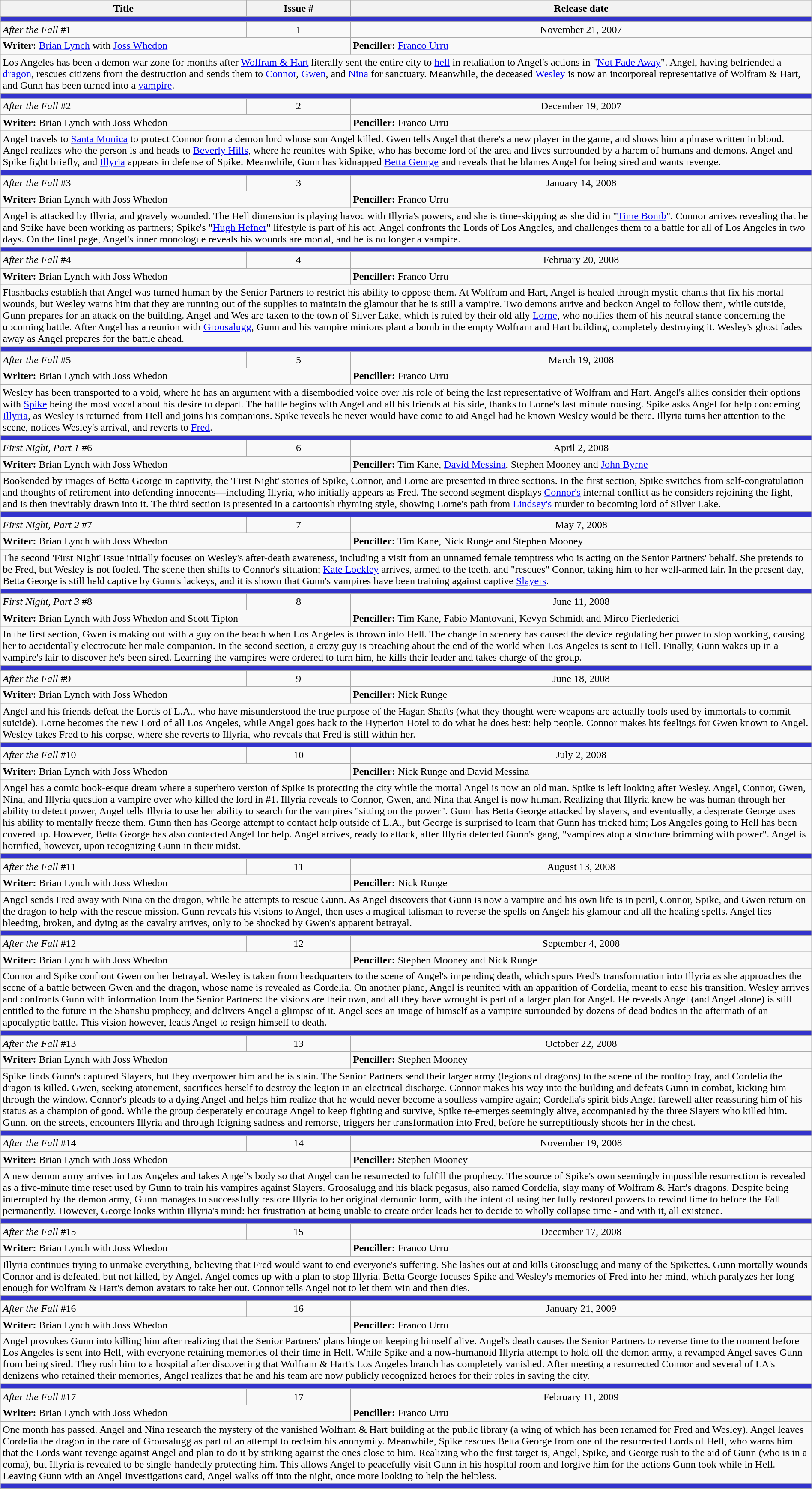<table class="wikitable mw-collapsible mw-collapsed" style="width:100%;">
<tr>
<th>Title</th>
<th>Issue #</th>
<th>Release date</th>
</tr>
<tr>
<td colspan="6" style="background:#33c;"></td>
</tr>
<tr>
<td><em>After the Fall</em> #1</td>
<td style="text-align:center;">1</td>
<td style="text-align:center;">November 21, 2007</td>
</tr>
<tr>
<td colspan="2"><strong>Writer:</strong> <a href='#'>Brian Lynch</a> with <a href='#'>Joss Whedon</a></td>
<td><strong>Penciller:</strong> <a href='#'>Franco Urru</a></td>
</tr>
<tr>
<td colspan="6">Los Angeles has been a demon war zone for months after <a href='#'>Wolfram & Hart</a> literally sent the entire city to <a href='#'>hell</a> in retaliation to Angel's actions in "<a href='#'>Not Fade Away</a>".  Angel, having befriended a <a href='#'>dragon</a>, rescues citizens from the destruction and sends them to <a href='#'>Connor</a>, <a href='#'>Gwen</a>, and <a href='#'>Nina</a> for sanctuary. Meanwhile, the deceased <a href='#'>Wesley</a> is now an incorporeal representative of Wolfram & Hart, and Gunn has been turned into a <a href='#'>vampire</a>.</td>
</tr>
<tr>
<td colspan="6" style="background:#33c;"></td>
</tr>
<tr>
<td><em>After the Fall</em> #2</td>
<td style="text-align:center;">2</td>
<td style="text-align:center;">December 19, 2007</td>
</tr>
<tr>
<td colspan="2"><strong>Writer:</strong> Brian Lynch with Joss Whedon</td>
<td><strong>Penciller:</strong> Franco Urru</td>
</tr>
<tr>
<td colspan="6">Angel travels to <a href='#'>Santa Monica</a> to protect Connor from a demon lord whose son Angel killed.  Gwen tells Angel that there's a new player in the game, and shows him a phrase written in blood.  Angel realizes who the person is and heads to <a href='#'>Beverly Hills</a>, where he reunites with Spike, who has become lord of the area and lives surrounded by a harem of humans and demons.  Angel and Spike fight briefly, and <a href='#'>Illyria</a> appears in defense of Spike.  Meanwhile, Gunn has kidnapped <a href='#'>Betta George</a> and reveals that he blames Angel for being sired and wants revenge.</td>
</tr>
<tr>
<td colspan="6" style="background:#33c;"></td>
</tr>
<tr>
<td><em>After the Fall</em> #3</td>
<td style="text-align:center;">3</td>
<td style="text-align:center;">January 14, 2008</td>
</tr>
<tr>
<td colspan="2"><strong>Writer:</strong> Brian Lynch with Joss Whedon</td>
<td><strong>Penciller:</strong> Franco Urru</td>
</tr>
<tr>
<td colspan="6">Angel is attacked by Illyria, and gravely wounded. The Hell dimension is playing havoc with Illyria's powers, and she is time-skipping as she did in "<a href='#'>Time Bomb</a>". Connor arrives revealing that he and Spike have been working as partners; Spike's "<a href='#'>Hugh Hefner</a>" lifestyle is part of his act. Angel confronts the Lords of Los Angeles, and challenges them to a battle for all of Los Angeles in two days. On the final page, Angel's inner monologue reveals his wounds are mortal, and he is no longer a vampire.</td>
</tr>
<tr>
<td colspan="6" style="background:#33c;"></td>
</tr>
<tr>
<td><em>After the Fall</em> #4</td>
<td style="text-align:center;">4</td>
<td style="text-align:center;">February 20, 2008</td>
</tr>
<tr>
<td colspan="2"><strong>Writer:</strong> Brian Lynch with Joss Whedon</td>
<td><strong>Penciller:</strong> Franco Urru</td>
</tr>
<tr>
<td colspan="6">Flashbacks establish that Angel was turned human by the Senior Partners to restrict his ability to oppose them. At Wolfram and Hart, Angel is healed through mystic chants that fix his mortal wounds, but Wesley warns him that they are running out of the supplies to maintain the glamour that he is still a vampire. Two demons arrive and beckon Angel to follow them, while outside, Gunn prepares for an attack on the building. Angel and Wes are taken to the town of Silver Lake, which is ruled by their old ally <a href='#'>Lorne</a>, who notifies them of his neutral stance concerning the upcoming battle. After Angel has a reunion with <a href='#'>Groosalugg</a>, Gunn and his vampire minions plant a bomb in the empty Wolfram and Hart building, completely destroying it. Wesley's ghost fades away as Angel prepares for the battle ahead.</td>
</tr>
<tr>
<td colspan="6" style="background:#33c;"></td>
</tr>
<tr>
<td><em>After the Fall</em> #5</td>
<td style="text-align:center;">5</td>
<td style="text-align:center;">March 19, 2008</td>
</tr>
<tr>
<td colspan="2"><strong>Writer:</strong> Brian Lynch with Joss Whedon</td>
<td><strong>Penciller:</strong> Franco Urru</td>
</tr>
<tr>
<td colspan="6">Wesley has been transported to a void, where he has an argument with a disembodied voice over his role of being the last representative of Wolfram and Hart. Angel's allies consider their options with <a href='#'>Spike</a> being the most vocal about his desire to depart. The battle begins with Angel and all his friends at his side, thanks to Lorne's last minute rousing. Spike asks Angel for help concerning <a href='#'>Illyria</a>, as Wesley is returned from Hell and joins his companions. Spike reveals he never would have come to aid Angel had he known Wesley would be there. Illyria turns her attention to the scene, notices Wesley's arrival, and reverts to <a href='#'>Fred</a>.</td>
</tr>
<tr>
<td colspan="6" style="background:#33c;"></td>
</tr>
<tr>
<td><em>First Night, Part 1</em> #6</td>
<td style="text-align:center;">6</td>
<td style="text-align:center;">April 2, 2008</td>
</tr>
<tr>
<td colspan="2"><strong>Writer:</strong> Brian Lynch with Joss Whedon</td>
<td><strong>Penciller:</strong> Tim Kane, <a href='#'>David Messina</a>, Stephen Mooney and <a href='#'>John Byrne</a></td>
</tr>
<tr>
<td colspan="6">Bookended by images of Betta George in captivity, the 'First Night' stories of Spike, Connor, and Lorne are presented in three sections. In the first section, Spike switches from self-congratulation and thoughts of retirement into defending innocents—including Illyria, who initially appears as Fred. The second segment displays <a href='#'>Connor's</a> internal conflict as he considers rejoining the fight, and is then inevitably drawn into it. The third section is presented in a cartoonish rhyming style, showing Lorne's path from <a href='#'>Lindsey's</a> murder to becoming lord of Silver Lake.</td>
</tr>
<tr>
<td colspan="6" style="background:#33c;"></td>
</tr>
<tr>
<td><em>First Night, Part 2</em> #7</td>
<td style="text-align:center;">7</td>
<td style="text-align:center;">May 7, 2008</td>
</tr>
<tr>
<td colspan="2"><strong>Writer:</strong> Brian Lynch with Joss Whedon</td>
<td><strong>Penciller:</strong> Tim Kane, Nick Runge and Stephen Mooney</td>
</tr>
<tr>
<td colspan="6">The second 'First Night' issue initially focuses on Wesley's after-death awareness, including a visit from an unnamed female temptress who is acting on the Senior Partners' behalf. She pretends to be Fred, but Wesley is not fooled. The scene then shifts to Connor's situation; <a href='#'>Kate Lockley</a> arrives, armed to the teeth, and "rescues" Connor, taking him to her well-armed lair. In the present day, Betta George is still held captive by Gunn's lackeys, and it is shown that Gunn's vampires have been training against captive <a href='#'>Slayers</a>.</td>
</tr>
<tr>
<td colspan="6" style="background:#33c;"></td>
</tr>
<tr>
<td><em>First Night, Part 3</em> #8</td>
<td style="text-align:center;">8</td>
<td style="text-align:center;">June 11, 2008</td>
</tr>
<tr>
<td colspan="2"><strong>Writer:</strong> Brian Lynch with Joss Whedon and Scott Tipton</td>
<td><strong>Penciller:</strong> Tim Kane, Fabio Mantovani, Kevyn Schmidt and Mirco Pierfederici</td>
</tr>
<tr>
<td colspan="6">In the first section, Gwen is making out with a guy on the beach when Los Angeles is thrown into Hell. The change in scenery has caused the device regulating her power to stop working, causing her to accidentally electrocute her male companion. In the second section, a crazy guy is preaching about the end of the world when Los Angeles is sent to Hell. Finally, Gunn wakes up in a vampire's lair to discover he's been sired. Learning the vampires were ordered to turn him, he kills their leader and takes charge of the group.</td>
</tr>
<tr>
<td colspan="6" style="background:#33c;"></td>
</tr>
<tr>
<td><em>After the Fall</em> #9</td>
<td style="text-align:center;">9</td>
<td style="text-align:center;">June 18, 2008</td>
</tr>
<tr>
<td colspan="2"><strong>Writer:</strong> Brian Lynch with Joss Whedon</td>
<td><strong>Penciller:</strong> Nick Runge</td>
</tr>
<tr>
<td colspan="6">Angel and his friends defeat the Lords of L.A., who have misunderstood the true purpose of the Hagan Shafts (what they thought were weapons are actually tools used by immortals to commit suicide). Lorne becomes the new Lord of all Los Angeles, while Angel goes back to the Hyperion Hotel to do what he does best: help people. Connor makes his feelings for Gwen known to Angel. Wesley takes Fred to his corpse, where she reverts to Illyria, who reveals that Fred is still within her.</td>
</tr>
<tr>
<td colspan="6" style="background:#33c;"></td>
</tr>
<tr>
<td><em>After the Fall</em> #10</td>
<td style="text-align:center;">10</td>
<td style="text-align:center;">July 2, 2008</td>
</tr>
<tr>
<td colspan="2"><strong>Writer:</strong> Brian Lynch with Joss Whedon</td>
<td><strong>Penciller:</strong> Nick Runge and David Messina</td>
</tr>
<tr>
<td colspan="6">Angel has a comic book-esque dream where a superhero version of Spike is protecting the city while the mortal Angel is now an old man. Spike is left looking after Wesley. Angel, Connor, Gwen, Nina, and Illyria question a vampire over who killed the lord in #1. Illyria reveals to Connor, Gwen, and Nina that Angel is now human. Realizing that Illyria knew he was human through her ability to detect power, Angel tells Illyria to use her ability to search for the vampires "sitting on the power". Gunn has Betta George attacked by slayers, and eventually, a desperate George uses his ability to mentally freeze them. Gunn then has George attempt to contact help outside of L.A., but George is surprised to learn that Gunn has tricked him; Los Angeles going to Hell has been covered up. However, Betta George has also contacted Angel for help. Angel arrives, ready to attack, after Illyria detected Gunn's gang, "vampires atop a structure brimming with power". Angel is horrified, however, upon recognizing Gunn in their midst.</td>
</tr>
<tr>
<td colspan="6" style="background:#33c;"></td>
</tr>
<tr>
<td><em>After the Fall</em> #11</td>
<td style="text-align:center;">11</td>
<td style="text-align:center;">August 13, 2008</td>
</tr>
<tr>
<td colspan="2"><strong>Writer:</strong> Brian Lynch with Joss Whedon</td>
<td><strong>Penciller:</strong> Nick Runge</td>
</tr>
<tr>
<td colspan="6">Angel sends Fred away with Nina on the dragon, while he attempts to rescue Gunn. As Angel discovers that Gunn is now a vampire and his own life is in peril, Connor, Spike, and Gwen return on the dragon to help with the rescue mission. Gunn reveals his visions to Angel, then uses a magical talisman to reverse the spells on Angel: his glamour and all the healing spells. Angel lies bleeding, broken, and dying as the cavalry arrives, only to be shocked by Gwen's apparent betrayal.</td>
</tr>
<tr>
<td colspan="6" style="background:#33c;"></td>
</tr>
<tr>
<td><em>After the Fall</em> #12</td>
<td style="text-align:center;">12</td>
<td style="text-align:center;">September 4, 2008</td>
</tr>
<tr>
<td colspan="2"><strong>Writer:</strong> Brian Lynch with Joss Whedon</td>
<td><strong>Penciller:</strong> Stephen Mooney and Nick Runge</td>
</tr>
<tr>
<td colspan="6">Connor and Spike confront Gwen on her betrayal. Wesley is taken from headquarters to the scene of Angel's impending death, which spurs Fred's transformation into Illyria as she approaches the scene of a battle between Gwen and the dragon, whose name is revealed as Cordelia. On another plane, Angel is reunited with an apparition of Cordelia, meant to ease his transition. Wesley arrives and confronts Gunn with information from the Senior Partners: the visions are their own, and all they have wrought is part of a larger plan for Angel. He reveals Angel (and Angel alone) is still entitled to the future in the Shanshu prophecy, and delivers Angel a glimpse of it. Angel sees an image of himself as a vampire surrounded by dozens of dead bodies in the aftermath of an apocalyptic battle. This vision however, leads Angel to resign himself to death.</td>
</tr>
<tr>
<td colspan="6" style="background:#33c;"></td>
</tr>
<tr>
<td><em>After the Fall</em> #13</td>
<td style="text-align:center;">13</td>
<td style="text-align:center;">October 22, 2008</td>
</tr>
<tr>
<td colspan="2"><strong>Writer:</strong> Brian Lynch with Joss Whedon</td>
<td><strong>Penciller:</strong> Stephen Mooney</td>
</tr>
<tr>
<td colspan="6">Spike finds Gunn's captured Slayers, but they overpower him and he is slain. The Senior Partners send their larger army (legions of dragons) to the scene of the rooftop fray, and Cordelia the dragon is killed. Gwen, seeking atonement, sacrifices herself to destroy the legion in an electrical discharge. Connor makes his way into the building and defeats Gunn in combat, kicking him through the window. Connor's pleads to a dying Angel and helps him realize that he would never become a soulless vampire again; Cordelia's spirit bids Angel farewell after reassuring him of his status as a champion of good. While the group desperately encourage Angel to keep fighting and survive, Spike re-emerges seemingly alive, accompanied by the three Slayers who killed him. Gunn, on the streets, encounters Illyria and through feigning sadness and remorse, triggers her transformation into Fred, before he surreptitiously shoots her in the chest.</td>
</tr>
<tr>
<td colspan="6" style="background:#33c;"></td>
</tr>
<tr>
<td><em>After the Fall</em> #14</td>
<td style="text-align:center;">14</td>
<td style="text-align:center;">November 19, 2008</td>
</tr>
<tr>
<td colspan="2"><strong>Writer:</strong> Brian Lynch with Joss Whedon</td>
<td><strong>Penciller:</strong> Stephen Mooney</td>
</tr>
<tr>
<td colspan="6">A new demon army arrives in Los Angeles and takes Angel's body so that Angel can be resurrected to fulfill the prophecy. The source of Spike's own seemingly impossible resurrection is revealed as a five-minute time reset used by Gunn to train his vampires against Slayers. Groosalugg and his black pegasus, also named Cordelia, slay many of Wolfram & Hart's dragons. Despite being interrupted by the demon army, Gunn manages to successfully restore Illyria to her original demonic form, with the intent of using her fully restored powers to rewind time to before the Fall permanently.  However, George looks within Illyria's mind: her frustration at being unable to create order leads her to decide to wholly collapse time - and with it, all existence.</td>
</tr>
<tr>
<td colspan="6" style="background:#33c;"></td>
</tr>
<tr>
<td><em>After the Fall</em> #15</td>
<td style="text-align:center;">15</td>
<td style="text-align:center;">December 17, 2008</td>
</tr>
<tr>
<td colspan="2"><strong>Writer:</strong> Brian Lynch with Joss Whedon</td>
<td><strong>Penciller:</strong> Franco Urru</td>
</tr>
<tr>
<td colspan="6">Illyria continues trying to unmake everything, believing that Fred would want to end everyone's suffering. She lashes out at and kills Groosalugg and many of the Spikettes. Gunn mortally wounds Connor and is defeated, but not killed, by Angel. Angel comes up with a plan to stop Illyria. Betta George focuses Spike and Wesley's memories of Fred into her mind, which paralyzes her long enough for Wolfram & Hart's demon avatars to take her out. Connor tells Angel not to let them win and then dies.</td>
</tr>
<tr>
<td colspan="6" style="background:#33c;"></td>
</tr>
<tr>
<td><em>After the Fall</em> #16</td>
<td style="text-align:center;">16</td>
<td style="text-align:center;">January 21, 2009</td>
</tr>
<tr>
<td colspan="2"><strong>Writer:</strong> Brian Lynch with Joss Whedon</td>
<td><strong>Penciller:</strong> Franco Urru</td>
</tr>
<tr>
<td colspan="6">Angel provokes Gunn into killing him after realizing that the Senior Partners' plans hinge on keeping himself alive. Angel's death causes the Senior Partners to reverse time to the moment before Los Angeles is sent into Hell, with everyone retaining memories of their time in Hell. While Spike and a now-humanoid Illyria attempt to hold off the demon army, a revamped Angel saves Gunn from being sired. They rush him to a hospital after discovering that Wolfram & Hart's Los Angeles branch has completely vanished. After meeting a resurrected Connor and several of LA's denizens who retained their memories, Angel realizes that he and his team are now publicly recognized heroes for their roles in saving the city.</td>
</tr>
<tr>
<td colspan="6" style="background:#33c;"></td>
</tr>
<tr>
<td><em>After the Fall</em> #17</td>
<td style="text-align:center;">17</td>
<td style="text-align:center;">February 11, 2009</td>
</tr>
<tr>
<td colspan="2"><strong>Writer:</strong> Brian Lynch with Joss Whedon</td>
<td><strong>Penciller:</strong> Franco Urru</td>
</tr>
<tr>
<td colspan="6">One month has passed.  Angel and Nina research the mystery of the vanished Wolfram & Hart building at the public library (a wing of which has been renamed for Fred and Wesley).  Angel leaves Cordelia the dragon in the care of Groosalugg as part of an attempt to reclaim his anonymity.  Meanwhile, Spike rescues Betta George from one of the resurrected Lords of Hell, who warns him that the Lords want revenge against Angel and plan to do it by striking against the ones close to him.  Realizing who the first target is, Angel, Spike, and George rush to the aid of Gunn (who is in a coma), but Illyria is revealed to be single-handedly protecting him.  This allows Angel to peacefully visit Gunn in his hospital room and forgive him for the actions Gunn took while in Hell.  Leaving Gunn with an Angel Investigations card, Angel walks off into the night, once more looking to help the helpless.</td>
</tr>
<tr>
<td colspan="6" style="background:#33c;"></td>
</tr>
</table>
